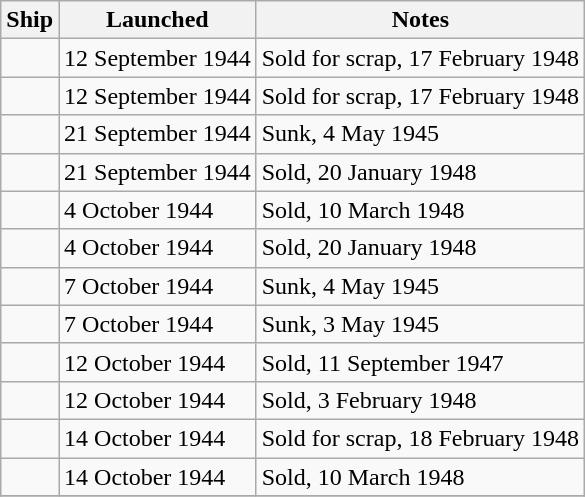<table class="wikitable">
<tr>
<th>Ship</th>
<th>Launched</th>
<th>Notes</th>
</tr>
<tr>
<td></td>
<td>12 September 1944</td>
<td>Sold for scrap, 17 February 1948</td>
</tr>
<tr>
<td></td>
<td>12 September 1944</td>
<td>Sold for scrap, 17 February 1948</td>
</tr>
<tr>
<td></td>
<td>21 September 1944</td>
<td>Sunk, 4 May 1945</td>
</tr>
<tr>
<td></td>
<td>21 September 1944</td>
<td>Sold, 20 January 1948</td>
</tr>
<tr>
<td></td>
<td>4 October 1944</td>
<td>Sold, 10 March 1948</td>
</tr>
<tr>
<td></td>
<td>4 October 1944</td>
<td>Sold, 20 January 1948</td>
</tr>
<tr>
<td></td>
<td>7 October 1944</td>
<td>Sunk, 4 May 1945</td>
</tr>
<tr>
<td></td>
<td>7 October 1944</td>
<td>Sunk, 3 May 1945</td>
</tr>
<tr>
<td></td>
<td>12 October 1944</td>
<td>Sold, 11 September 1947</td>
</tr>
<tr>
<td></td>
<td>12 October 1944</td>
<td>Sold, 3 February 1948</td>
</tr>
<tr>
<td></td>
<td>14 October 1944</td>
<td>Sold for scrap, 18 February 1948</td>
</tr>
<tr>
<td></td>
<td>14 October 1944</td>
<td>Sold, 10 March 1948</td>
</tr>
<tr>
</tr>
</table>
